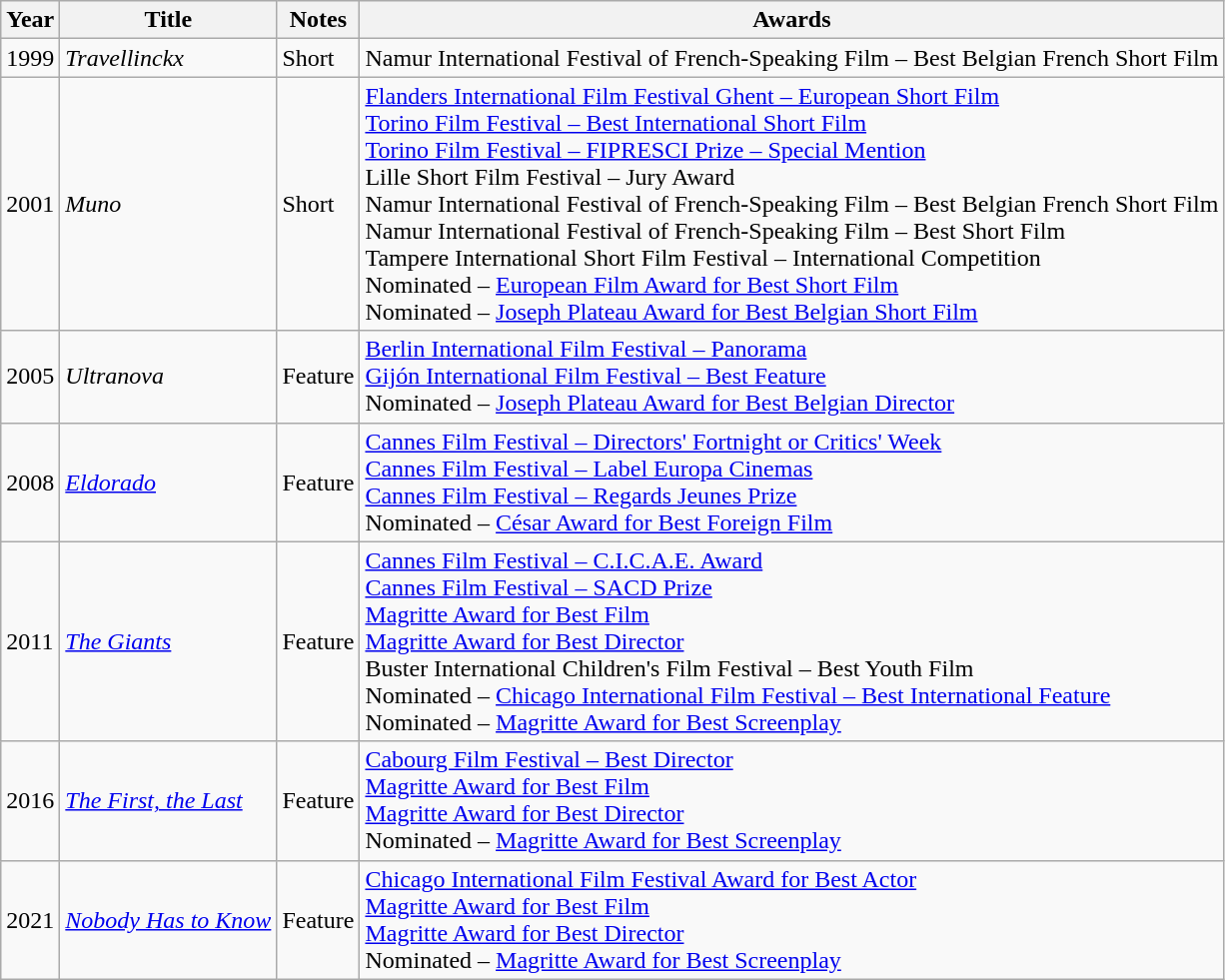<table class="wikitable sortable">
<tr>
<th>Year</th>
<th>Title</th>
<th class="unsortable">Notes</th>
<th>Awards</th>
</tr>
<tr>
<td rowspan=1>1999</td>
<td><em>Travellinckx</em></td>
<td>Short</td>
<td>Namur International Festival of French-Speaking Film – Best Belgian French Short Film</td>
</tr>
<tr>
<td rowspan=1>2001</td>
<td><em>Muno</em></td>
<td>Short</td>
<td><a href='#'>Flanders International Film Festival Ghent – European Short Film</a><br><a href='#'>Torino Film Festival – Best International Short Film</a><br><a href='#'>Torino Film Festival – FIPRESCI Prize – Special Mention</a><br>Lille Short Film Festival – Jury Award<br>Namur International Festival of French-Speaking Film – Best Belgian French Short Film<br>Namur International Festival of French-Speaking Film – Best Short Film<br>Tampere International Short Film Festival – International Competition<br>Nominated – <a href='#'>European Film Award for Best Short Film</a><br>Nominated – <a href='#'>Joseph Plateau Award for Best Belgian Short Film</a></td>
</tr>
<tr>
<td rowspan=1>2005</td>
<td><em>Ultranova</em></td>
<td>Feature</td>
<td><a href='#'>Berlin International Film Festival – Panorama</a><br><a href='#'>Gijón International Film Festival – Best Feature</a><br>Nominated – <a href='#'>Joseph Plateau Award for Best Belgian Director</a></td>
</tr>
<tr>
<td rowspan=1>2008</td>
<td><em><a href='#'>Eldorado</a></em></td>
<td>Feature</td>
<td><a href='#'>Cannes Film Festival – Directors' Fortnight or Critics' Week</a><br><a href='#'>Cannes Film Festival – Label Europa Cinemas</a><br><a href='#'>Cannes Film Festival – Regards Jeunes Prize</a><br>Nominated – <a href='#'>César Award for Best Foreign Film</a></td>
</tr>
<tr>
<td rowspan=1>2011</td>
<td><em><a href='#'>The Giants</a></em></td>
<td>Feature</td>
<td><a href='#'>Cannes Film Festival – C.I.C.A.E. Award</a><br><a href='#'>Cannes Film Festival – SACD Prize</a><br><a href='#'>Magritte Award for Best Film</a><br><a href='#'>Magritte Award for Best Director</a><br>Buster International Children's Film Festival – Best Youth Film<br>Nominated – <a href='#'>Chicago International Film Festival – Best International Feature</a><br>Nominated – <a href='#'>Magritte Award for Best Screenplay</a></td>
</tr>
<tr>
<td rowspan=1>2016</td>
<td><em><a href='#'>The First, the Last</a></em></td>
<td>Feature</td>
<td><a href='#'>Cabourg Film Festival – Best Director</a><br><a href='#'>Magritte Award for Best Film</a><br><a href='#'>Magritte Award for Best Director</a><br>Nominated – <a href='#'>Magritte Award for Best Screenplay</a></td>
</tr>
<tr>
<td rowspan=1>2021</td>
<td><em><a href='#'>Nobody Has to Know</a></em></td>
<td>Feature</td>
<td><a href='#'>Chicago International Film Festival Award for Best Actor</a><br><a href='#'>Magritte Award for Best Film</a><br><a href='#'>Magritte Award for Best Director</a><br>Nominated – <a href='#'>Magritte Award for Best Screenplay</a></td>
</tr>
</table>
